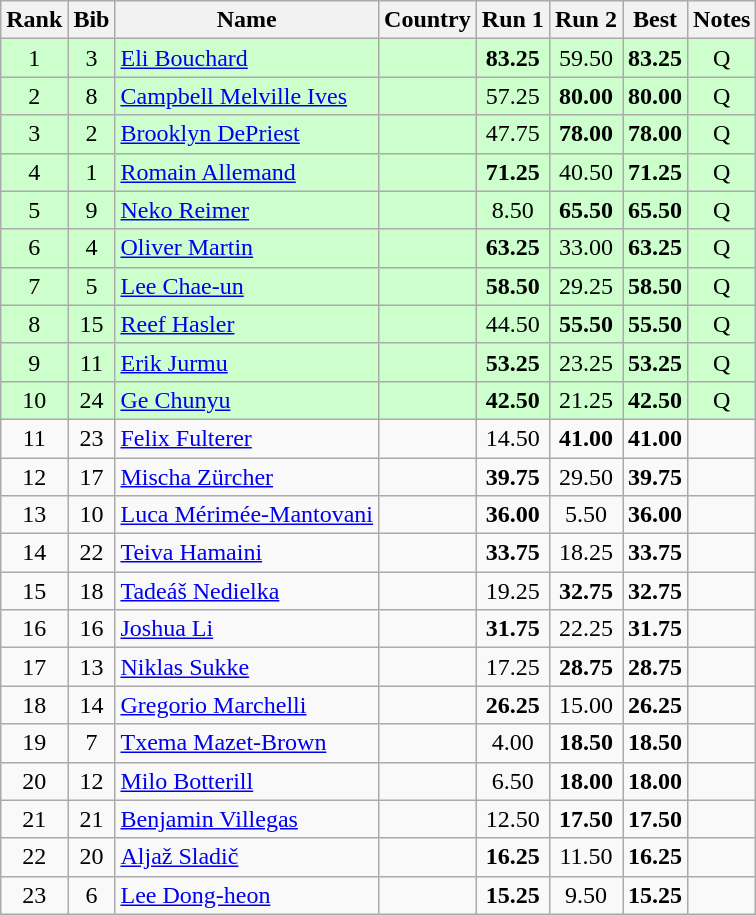<table class="wikitable sortable" style="text-align:center">
<tr>
<th>Rank</th>
<th>Bib</th>
<th>Name</th>
<th>Country</th>
<th>Run 1</th>
<th>Run 2</th>
<th>Best</th>
<th>Notes</th>
</tr>
<tr bgcolor=ccffcc>
<td>1</td>
<td>3</td>
<td align=left><a href='#'>Eli Bouchard</a></td>
<td align=left></td>
<td><strong>83.25</strong></td>
<td>59.50</td>
<td><strong>83.25</strong></td>
<td>Q</td>
</tr>
<tr bgcolor=ccffcc>
<td>2</td>
<td>8</td>
<td align=left><a href='#'>Campbell Melville Ives</a></td>
<td align=left></td>
<td>57.25</td>
<td><strong>80.00</strong></td>
<td><strong>80.00</strong></td>
<td>Q</td>
</tr>
<tr bgcolor=ccffcc>
<td>3</td>
<td>2</td>
<td align=left><a href='#'>Brooklyn DePriest</a></td>
<td align=left></td>
<td>47.75</td>
<td><strong>78.00</strong></td>
<td><strong>78.00</strong></td>
<td>Q</td>
</tr>
<tr bgcolor=ccffcc>
<td>4</td>
<td>1</td>
<td align=left><a href='#'>Romain Allemand</a></td>
<td align=left></td>
<td><strong>71.25</strong></td>
<td>40.50</td>
<td><strong>71.25</strong></td>
<td>Q</td>
</tr>
<tr bgcolor=ccffcc>
<td>5</td>
<td>9</td>
<td align=left><a href='#'>Neko Reimer</a></td>
<td align=left></td>
<td>8.50</td>
<td><strong>65.50</strong></td>
<td><strong>65.50</strong></td>
<td>Q</td>
</tr>
<tr bgcolor=ccffcc>
<td>6</td>
<td>4</td>
<td align=left><a href='#'>Oliver Martin</a></td>
<td align=left></td>
<td><strong>63.25</strong></td>
<td>33.00</td>
<td><strong>63.25</strong></td>
<td>Q</td>
</tr>
<tr bgcolor=ccffcc>
<td>7</td>
<td>5</td>
<td align=left><a href='#'>Lee Chae-un</a></td>
<td align=left></td>
<td><strong>58.50</strong></td>
<td>29.25</td>
<td><strong>58.50</strong></td>
<td>Q</td>
</tr>
<tr bgcolor=ccffcc>
<td>8</td>
<td>15</td>
<td align=left><a href='#'>Reef Hasler</a></td>
<td align=left></td>
<td>44.50</td>
<td><strong>55.50</strong></td>
<td><strong>55.50</strong></td>
<td>Q</td>
</tr>
<tr bgcolor=ccffcc>
<td>9</td>
<td>11</td>
<td align=left><a href='#'>Erik Jurmu</a></td>
<td align=left></td>
<td><strong>53.25</strong></td>
<td>23.25</td>
<td><strong>53.25</strong></td>
<td>Q</td>
</tr>
<tr bgcolor=ccffcc>
<td>10</td>
<td>24</td>
<td align=left><a href='#'>Ge Chunyu</a></td>
<td align=left></td>
<td><strong>42.50</strong></td>
<td>21.25</td>
<td><strong>42.50</strong></td>
<td>Q</td>
</tr>
<tr>
<td>11</td>
<td>23</td>
<td align=left><a href='#'>Felix Fulterer</a></td>
<td align=left></td>
<td>14.50</td>
<td><strong>41.00</strong></td>
<td><strong>41.00</strong></td>
<td></td>
</tr>
<tr>
<td>12</td>
<td>17</td>
<td align=left><a href='#'>Mischa Zürcher</a></td>
<td align=left></td>
<td><strong>39.75</strong></td>
<td>29.50</td>
<td><strong>39.75</strong></td>
<td></td>
</tr>
<tr>
<td>13</td>
<td>10</td>
<td align=left><a href='#'>Luca Mérimée-Mantovani</a></td>
<td align=left></td>
<td><strong>36.00</strong></td>
<td>5.50</td>
<td><strong>36.00</strong></td>
<td></td>
</tr>
<tr>
<td>14</td>
<td>22</td>
<td align=left><a href='#'>Teiva Hamaini</a></td>
<td align=left></td>
<td><strong>33.75</strong></td>
<td>18.25</td>
<td><strong>33.75</strong></td>
<td></td>
</tr>
<tr>
<td>15</td>
<td>18</td>
<td align=left><a href='#'>Tadeáš Nedielka</a></td>
<td align=left></td>
<td>19.25</td>
<td><strong>32.75</strong></td>
<td><strong>32.75</strong></td>
<td></td>
</tr>
<tr>
<td>16</td>
<td>16</td>
<td align=left><a href='#'>Joshua Li</a></td>
<td align=left></td>
<td><strong>31.75</strong></td>
<td>22.25</td>
<td><strong>31.75</strong></td>
<td></td>
</tr>
<tr>
<td>17</td>
<td>13</td>
<td align=left><a href='#'>Niklas Sukke</a></td>
<td align=left></td>
<td>17.25</td>
<td><strong>28.75</strong></td>
<td><strong>28.75</strong></td>
<td></td>
</tr>
<tr>
<td>18</td>
<td>14</td>
<td align=left><a href='#'>Gregorio Marchelli</a></td>
<td align=left></td>
<td><strong>26.25</strong></td>
<td>15.00</td>
<td><strong>26.25</strong></td>
<td></td>
</tr>
<tr>
<td>19</td>
<td>7</td>
<td align=left><a href='#'>Txema Mazet-Brown</a></td>
<td align=left></td>
<td>4.00</td>
<td><strong>18.50</strong></td>
<td><strong>18.50</strong></td>
<td></td>
</tr>
<tr>
<td>20</td>
<td>12</td>
<td align=left><a href='#'>Milo Botterill</a></td>
<td align=left></td>
<td>6.50</td>
<td><strong>18.00</strong></td>
<td><strong>18.00</strong></td>
<td></td>
</tr>
<tr>
<td>21</td>
<td>21</td>
<td align=left><a href='#'>Benjamin Villegas</a></td>
<td align=left></td>
<td>12.50</td>
<td><strong>17.50</strong></td>
<td><strong>17.50</strong></td>
<td></td>
</tr>
<tr>
<td>22</td>
<td>20</td>
<td align=left><a href='#'>Aljaž Sladič</a></td>
<td align=left></td>
<td><strong>16.25</strong></td>
<td>11.50</td>
<td><strong>16.25</strong></td>
<td></td>
</tr>
<tr>
<td>23</td>
<td>6</td>
<td align=left><a href='#'>Lee Dong-heon</a></td>
<td align=left></td>
<td><strong>15.25</strong></td>
<td>9.50</td>
<td><strong>15.25</strong></td>
<td></td>
</tr>
</table>
